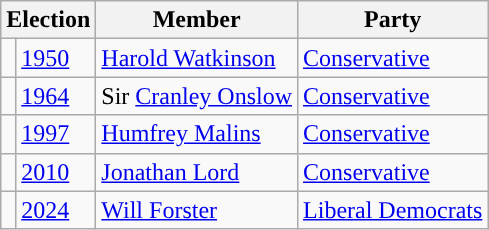<table class="wikitable">
<tr>
<th colspan="2">Election</th>
<th>Member</th>
<th>Party</th>
</tr>
<tr>
<td style="color:inherit;background-color: "></td>
<td><a href='#'>1950</a></td>
<td><a href='#'>Harold Watkinson</a></td>
<td><a href='#'>Conservative</a></td>
</tr>
<tr>
<td style="color:inherit;background-color: "></td>
<td><a href='#'>1964</a></td>
<td>Sir <a href='#'>Cranley Onslow</a></td>
<td><a href='#'>Conservative</a></td>
</tr>
<tr>
<td style="color:inherit;background-color: "></td>
<td><a href='#'>1997</a></td>
<td><a href='#'>Humfrey Malins</a></td>
<td><a href='#'>Conservative</a></td>
</tr>
<tr>
<td style="color:inherit;background-color: "></td>
<td><a href='#'>2010</a></td>
<td><a href='#'>Jonathan Lord</a></td>
<td><a href='#'>Conservative</a></td>
</tr>
<tr>
<td style="color:inherit;background-color: "></td>
<td><a href='#'>2024</a></td>
<td><a href='#'>Will Forster</a></td>
<td><a href='#'>Liberal Democrats</a></td>
</tr>
</table>
